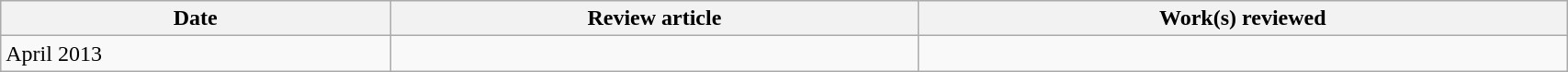<table class='wikitable sortable' width='90%'>
<tr>
<th>Date</th>
<th class='unsortable'>Review article</th>
<th class='unsortable'>Work(s) reviewed</th>
</tr>
<tr>
<td>April 2013</td>
<td></td>
<td></td>
</tr>
</table>
